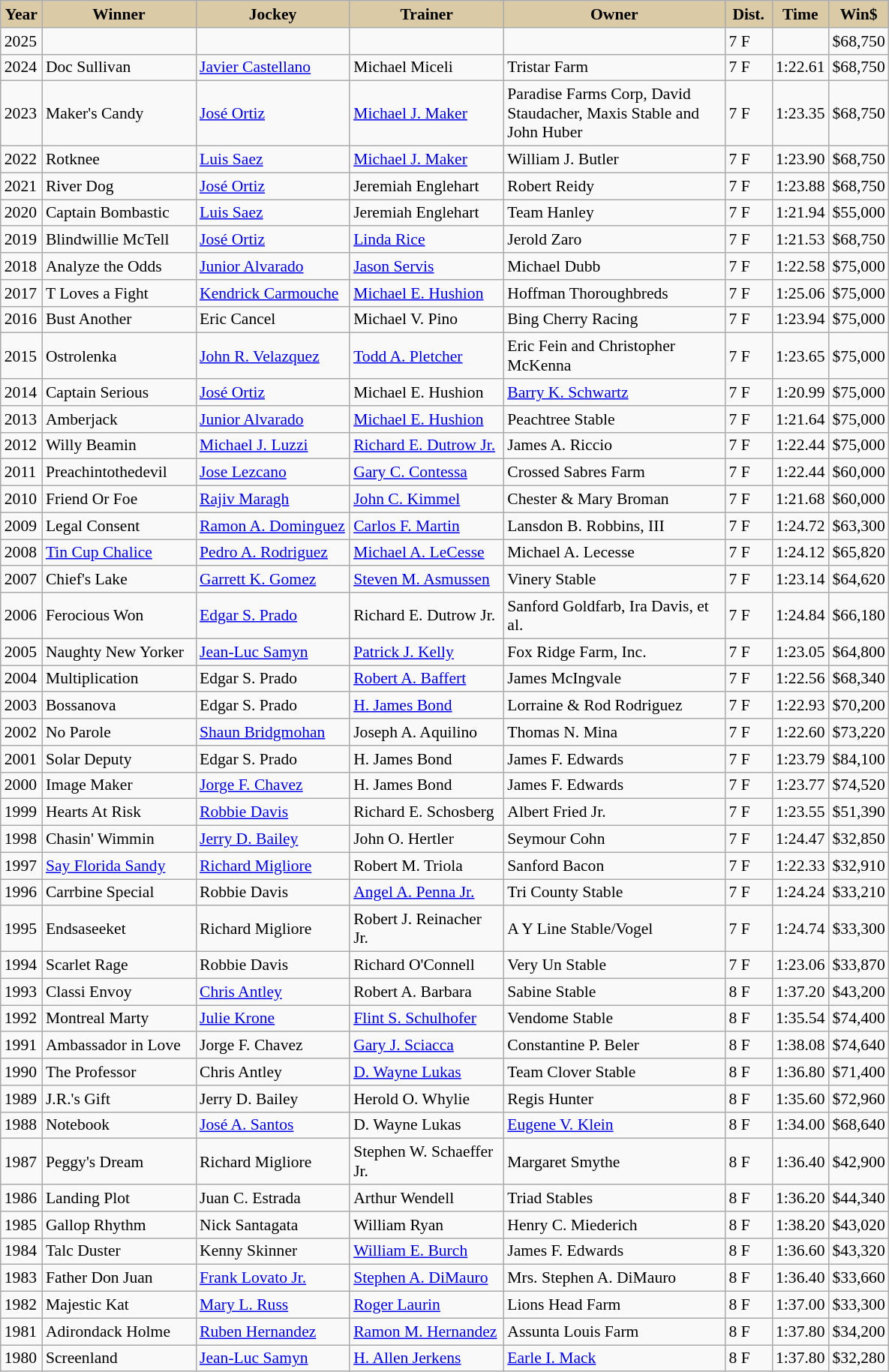<table class="wikitable sortable" style="font-size:90%">
<tr>
<th style="background-color:#DACAA5; width:30px">Year<br></th>
<th style="background-color:#DACAA5; width:130px">Winner<br></th>
<th style="background-color:#DACAA5; width:130px">Jockey<br></th>
<th style="background-color:#DACAA5; width:130px">Trainer<br></th>
<th style="background-color:#DACAA5; width:190px">Owner<br></th>
<th style="background-color:#DACAA5; width:35px">Dist.<br></th>
<th style="background-color:#DACAA5; width:35px">Time <br></th>
<th style="background-color:#DACAA5; width:45px">Win$<br></th>
</tr>
<tr>
<td>2025</td>
<td></td>
<td></td>
<td></td>
<td></td>
<td>7 F</td>
<td></td>
<td>$68,750</td>
</tr>
<tr>
<td>2024</td>
<td>Doc Sullivan</td>
<td><a href='#'>Javier Castellano</a></td>
<td>Michael Miceli</td>
<td>Tristar Farm</td>
<td>7 F</td>
<td>1:22.61</td>
<td>$68,750</td>
</tr>
<tr>
<td>2023</td>
<td>Maker's Candy</td>
<td><a href='#'>José Ortiz</a></td>
<td><a href='#'>Michael J. Maker</a></td>
<td>Paradise Farms Corp, David Staudacher, Maxis Stable and John Huber</td>
<td>7 F</td>
<td>1:23.35</td>
<td>$68,750</td>
</tr>
<tr>
<td>2022</td>
<td>Rotknee</td>
<td><a href='#'>Luis Saez</a></td>
<td><a href='#'>Michael J. Maker</a></td>
<td>William J. Butler</td>
<td>7 F</td>
<td>1:23.90</td>
<td>$68,750</td>
</tr>
<tr>
<td>2021</td>
<td>River Dog</td>
<td><a href='#'>José Ortiz</a></td>
<td>Jeremiah Englehart</td>
<td>Robert Reidy</td>
<td>7 F</td>
<td>1:23.88</td>
<td>$68,750</td>
</tr>
<tr>
<td>2020</td>
<td>Captain Bombastic</td>
<td><a href='#'>Luis Saez</a></td>
<td>Jeremiah Englehart</td>
<td>Team Hanley</td>
<td>7 F</td>
<td>1:21.94</td>
<td>$55,000</td>
</tr>
<tr>
<td>2019</td>
<td>Blindwillie McTell</td>
<td><a href='#'>José Ortiz</a></td>
<td><a href='#'>Linda Rice</a></td>
<td>Jerold Zaro</td>
<td>7 F</td>
<td>1:21.53</td>
<td>$68,750</td>
</tr>
<tr>
<td>2018</td>
<td>Analyze the Odds</td>
<td><a href='#'>Junior Alvarado</a></td>
<td><a href='#'>Jason Servis</a></td>
<td>Michael Dubb</td>
<td>7 F</td>
<td>1:22.58</td>
<td>$75,000</td>
</tr>
<tr>
<td>2017</td>
<td>T Loves a Fight</td>
<td><a href='#'>Kendrick Carmouche</a></td>
<td><a href='#'>Michael E. Hushion</a></td>
<td>Hoffman Thoroughbreds</td>
<td>7 F</td>
<td>1:25.06</td>
<td>$75,000</td>
</tr>
<tr>
<td>2016</td>
<td>Bust Another</td>
<td>Eric Cancel</td>
<td>Michael V. Pino</td>
<td>Bing Cherry Racing</td>
<td>7 F</td>
<td>1:23.94</td>
<td>$75,000</td>
</tr>
<tr>
<td>2015</td>
<td>Ostrolenka</td>
<td><a href='#'>John R. Velazquez</a></td>
<td><a href='#'>Todd A. Pletcher</a></td>
<td>Eric Fein and Christopher McKenna</td>
<td>7 F</td>
<td>1:23.65</td>
<td>$75,000</td>
</tr>
<tr>
<td>2014</td>
<td>Captain Serious</td>
<td><a href='#'>José Ortiz</a></td>
<td>Michael E. Hushion</td>
<td><a href='#'>Barry K. Schwartz</a></td>
<td>7 F</td>
<td>1:20.99</td>
<td>$75,000</td>
</tr>
<tr>
<td>2013</td>
<td>Amberjack</td>
<td><a href='#'>Junior Alvarado</a></td>
<td><a href='#'>Michael E. Hushion</a></td>
<td>Peachtree Stable</td>
<td>7 F</td>
<td>1:21.64</td>
<td>$75,000</td>
</tr>
<tr>
<td>2012</td>
<td>Willy Beamin</td>
<td><a href='#'>Michael J. Luzzi</a></td>
<td><a href='#'>Richard E. Dutrow Jr.</a></td>
<td>James A. Riccio</td>
<td>7 F</td>
<td>1:22.44</td>
<td>$75,000</td>
</tr>
<tr>
<td>2011</td>
<td>Preachintothedevil</td>
<td><a href='#'>Jose Lezcano</a></td>
<td><a href='#'>Gary C. Contessa</a></td>
<td>Crossed Sabres Farm</td>
<td>7 F</td>
<td>1:22.44</td>
<td>$60,000</td>
</tr>
<tr>
<td>2010</td>
<td>Friend Or Foe</td>
<td><a href='#'>Rajiv Maragh</a></td>
<td><a href='#'>John C. Kimmel</a></td>
<td>Chester & Mary Broman</td>
<td>7 F</td>
<td>1:21.68</td>
<td>$60,000</td>
</tr>
<tr>
<td>2009</td>
<td>Legal Consent</td>
<td><a href='#'>Ramon A. Dominguez</a></td>
<td><a href='#'>Carlos F. Martin</a></td>
<td>Lansdon B. Robbins, III</td>
<td>7 F</td>
<td>1:24.72</td>
<td>$63,300</td>
</tr>
<tr>
<td>2008</td>
<td><a href='#'>Tin Cup Chalice</a></td>
<td><a href='#'>Pedro A. Rodriguez</a></td>
<td><a href='#'>Michael A. LeCesse</a></td>
<td>Michael A. Lecesse</td>
<td>7 F</td>
<td>1:24.12</td>
<td>$65,820</td>
</tr>
<tr>
<td>2007</td>
<td>Chief's Lake</td>
<td><a href='#'>Garrett K. Gomez</a></td>
<td><a href='#'>Steven M. Asmussen</a></td>
<td>Vinery Stable</td>
<td>7 F</td>
<td>1:23.14</td>
<td>$64,620</td>
</tr>
<tr>
<td>2006</td>
<td>Ferocious Won</td>
<td><a href='#'>Edgar S. Prado</a></td>
<td>Richard E. Dutrow Jr.</td>
<td>Sanford Goldfarb, Ira Davis, et al.</td>
<td>7 F</td>
<td>1:24.84</td>
<td>$66,180</td>
</tr>
<tr>
<td>2005</td>
<td>Naughty New Yorker</td>
<td><a href='#'>Jean-Luc Samyn</a></td>
<td><a href='#'>Patrick J. Kelly</a></td>
<td>Fox Ridge Farm, Inc.</td>
<td>7 F</td>
<td>1:23.05</td>
<td>$64,800</td>
</tr>
<tr>
<td>2004</td>
<td>Multiplication</td>
<td>Edgar S. Prado</td>
<td><a href='#'>Robert A. Baffert</a></td>
<td>James McIngvale</td>
<td>7 F</td>
<td>1:22.56</td>
<td>$68,340</td>
</tr>
<tr>
<td>2003</td>
<td>Bossanova</td>
<td>Edgar S. Prado</td>
<td><a href='#'>H. James Bond</a></td>
<td>Lorraine & Rod Rodriguez</td>
<td>7 F</td>
<td>1:22.93</td>
<td>$70,200</td>
</tr>
<tr>
<td>2002</td>
<td>No Parole</td>
<td><a href='#'>Shaun Bridgmohan</a></td>
<td>Joseph A. Aquilino</td>
<td>Thomas N. Mina</td>
<td>7 F</td>
<td>1:22.60</td>
<td>$73,220</td>
</tr>
<tr>
<td>2001</td>
<td>Solar Deputy</td>
<td>Edgar S. Prado</td>
<td>H. James Bond</td>
<td>James F. Edwards</td>
<td>7 F</td>
<td>1:23.79</td>
<td>$84,100</td>
</tr>
<tr>
<td>2000</td>
<td>Image Maker</td>
<td><a href='#'>Jorge F. Chavez</a></td>
<td>H. James Bond</td>
<td>James F. Edwards</td>
<td>7 F</td>
<td>1:23.77</td>
<td>$74,520</td>
</tr>
<tr>
<td>1999</td>
<td>Hearts At Risk</td>
<td><a href='#'>Robbie Davis</a></td>
<td>Richard E. Schosberg</td>
<td>Albert Fried Jr.</td>
<td>7 F</td>
<td>1:23.55</td>
<td>$51,390</td>
</tr>
<tr>
<td>1998</td>
<td>Chasin' Wimmin</td>
<td><a href='#'>Jerry D. Bailey</a></td>
<td>John O. Hertler</td>
<td>Seymour Cohn</td>
<td>7 F</td>
<td>1:24.47</td>
<td>$32,850</td>
</tr>
<tr>
<td>1997</td>
<td><a href='#'>Say Florida Sandy</a></td>
<td><a href='#'>Richard Migliore</a></td>
<td>Robert M. Triola</td>
<td>Sanford Bacon</td>
<td>7 F</td>
<td>1:22.33</td>
<td>$32,910</td>
</tr>
<tr>
<td>1996</td>
<td>Carrbine Special</td>
<td>Robbie Davis</td>
<td><a href='#'>Angel A. Penna Jr.</a></td>
<td>Tri County Stable</td>
<td>7 F</td>
<td>1:24.24</td>
<td>$33,210</td>
</tr>
<tr>
<td>1995</td>
<td>Endsaseeket</td>
<td>Richard Migliore</td>
<td>Robert J. Reinacher Jr.</td>
<td>A Y Line Stable/Vogel</td>
<td>7 F</td>
<td>1:24.74</td>
<td>$33,300</td>
</tr>
<tr>
<td>1994</td>
<td>Scarlet Rage</td>
<td>Robbie Davis</td>
<td>Richard O'Connell</td>
<td>Very Un Stable</td>
<td>7 F</td>
<td>1:23.06</td>
<td>$33,870</td>
</tr>
<tr>
<td>1993</td>
<td>Classi Envoy</td>
<td><a href='#'>Chris Antley</a></td>
<td>Robert A. Barbara</td>
<td>Sabine Stable</td>
<td>8 F</td>
<td>1:37.20</td>
<td>$43,200</td>
</tr>
<tr>
<td>1992</td>
<td>Montreal Marty</td>
<td><a href='#'>Julie Krone</a></td>
<td><a href='#'>Flint S. Schulhofer</a></td>
<td>Vendome Stable</td>
<td>8 F</td>
<td>1:35.54</td>
<td>$74,400</td>
</tr>
<tr>
<td>1991</td>
<td>Ambassador in Love</td>
<td>Jorge F. Chavez</td>
<td><a href='#'>Gary J. Sciacca</a></td>
<td>Constantine P. Beler</td>
<td>8 F</td>
<td>1:38.08</td>
<td>$74,640</td>
</tr>
<tr>
<td>1990</td>
<td>The Professor</td>
<td>Chris Antley</td>
<td><a href='#'>D. Wayne Lukas</a></td>
<td>Team Clover Stable</td>
<td>8 F</td>
<td>1:36.80</td>
<td>$71,400</td>
</tr>
<tr>
<td>1989</td>
<td>J.R.'s Gift</td>
<td>Jerry D. Bailey</td>
<td>Herold O. Whylie</td>
<td>Regis Hunter</td>
<td>8 F</td>
<td>1:35.60</td>
<td>$72,960</td>
</tr>
<tr>
<td>1988</td>
<td>Notebook</td>
<td><a href='#'>José A. Santos</a></td>
<td>D. Wayne Lukas</td>
<td><a href='#'>Eugene V. Klein</a></td>
<td>8 F</td>
<td>1:34.00</td>
<td>$68,640</td>
</tr>
<tr>
<td>1987</td>
<td>Peggy's Dream</td>
<td>Richard Migliore</td>
<td>Stephen W. Schaeffer Jr.</td>
<td>Margaret Smythe</td>
<td>8 F</td>
<td>1:36.40</td>
<td>$42,900</td>
</tr>
<tr>
<td>1986</td>
<td>Landing Plot</td>
<td>Juan C. Estrada</td>
<td>Arthur Wendell</td>
<td>Triad Stables</td>
<td>8 F</td>
<td>1:36.20</td>
<td>$44,340</td>
</tr>
<tr>
<td>1985</td>
<td>Gallop Rhythm</td>
<td>Nick Santagata</td>
<td>William Ryan</td>
<td>Henry C. Miederich</td>
<td>8 F</td>
<td>1:38.20</td>
<td>$43,020</td>
</tr>
<tr>
<td>1984</td>
<td>Talc Duster</td>
<td>Kenny Skinner</td>
<td><a href='#'>William E. Burch</a></td>
<td>James F. Edwards</td>
<td>8 F</td>
<td>1:36.60</td>
<td>$43,320</td>
</tr>
<tr>
<td>1983</td>
<td>Father Don Juan</td>
<td><a href='#'>Frank Lovato Jr.</a></td>
<td><a href='#'>Stephen A. DiMauro</a></td>
<td>Mrs. Stephen A. DiMauro</td>
<td>8 F</td>
<td>1:36.40</td>
<td>$33,660</td>
</tr>
<tr>
<td>1982</td>
<td>Majestic Kat</td>
<td><a href='#'>Mary L. Russ</a></td>
<td><a href='#'>Roger Laurin</a></td>
<td>Lions Head Farm</td>
<td>8 F</td>
<td>1:37.00</td>
<td>$33,300</td>
</tr>
<tr>
<td>1981</td>
<td>Adirondack Holme</td>
<td><a href='#'>Ruben Hernandez</a></td>
<td><a href='#'>Ramon M. Hernandez</a></td>
<td>Assunta Louis Farm</td>
<td>8 F</td>
<td>1:37.80</td>
<td>$34,200</td>
</tr>
<tr>
<td>1980</td>
<td>Screenland</td>
<td><a href='#'>Jean-Luc Samyn</a></td>
<td><a href='#'>H. Allen Jerkens</a></td>
<td><a href='#'>Earle I. Mack</a></td>
<td>8 F</td>
<td>1:37.80</td>
<td>$32,280</td>
</tr>
</table>
